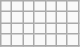<table class="wikitable">
<tr>
<td></td>
<td></td>
<td></td>
<td></td>
<td></td>
<td></td>
<td></td>
</tr>
<tr>
<td></td>
<td></td>
<td></td>
<td></td>
<td></td>
<td></td>
<td></td>
</tr>
<tr>
<td></td>
<td></td>
<td></td>
<td></td>
<td></td>
<td></td>
<td></td>
</tr>
<tr>
<td></td>
<td></td>
<td></td>
<td></td>
<td></td>
<td></td>
<td></td>
</tr>
<tr>
</tr>
</table>
